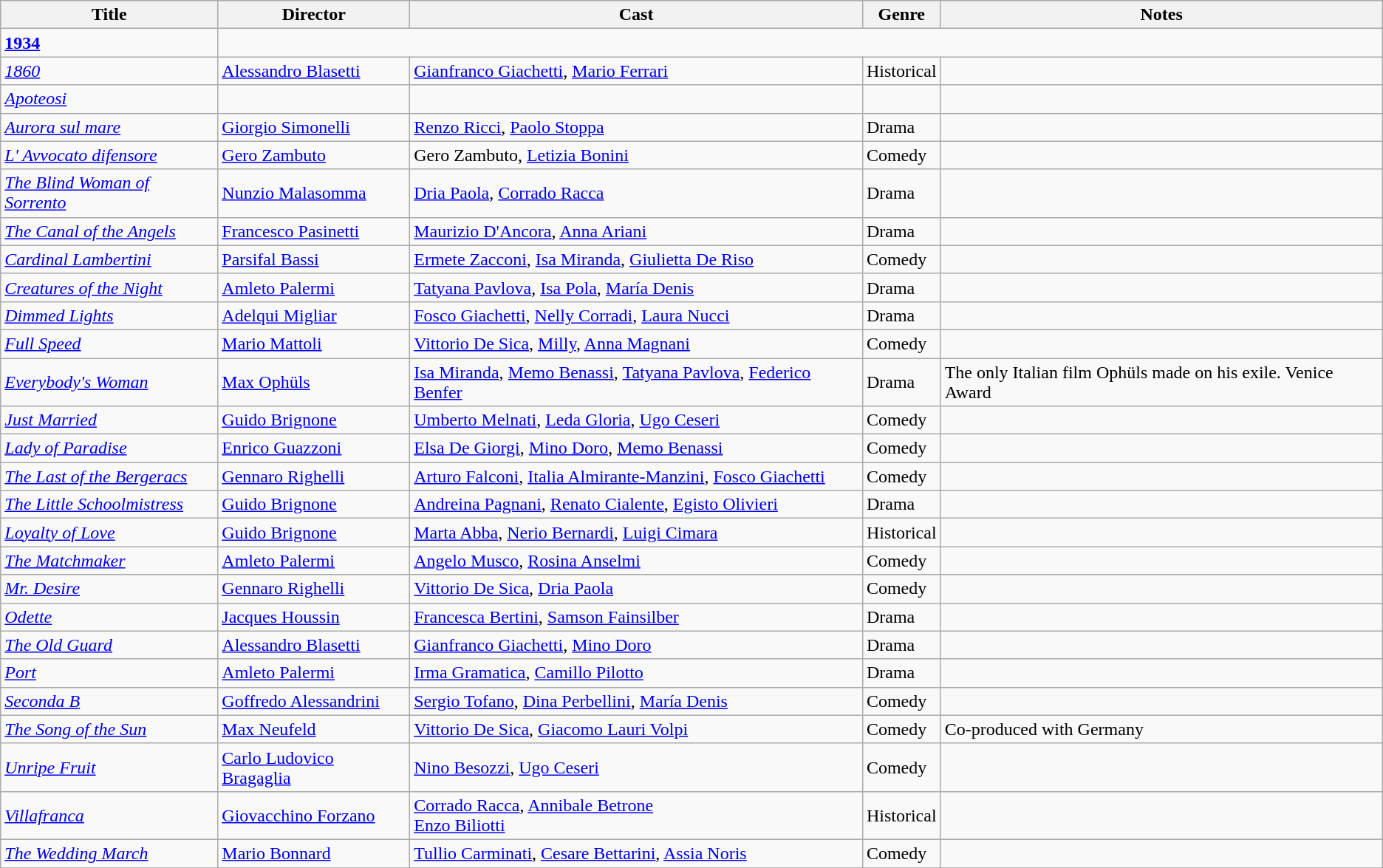<table class="wikitable">
<tr>
<th>Title</th>
<th>Director</th>
<th>Cast</th>
<th>Genre</th>
<th>Notes</th>
</tr>
<tr>
<td><strong><a href='#'>1934</a></strong></td>
</tr>
<tr>
<td><em><a href='#'>1860</a></em></td>
<td><a href='#'>Alessandro Blasetti</a></td>
<td><a href='#'>Gianfranco Giachetti</a>, <a href='#'>Mario Ferrari</a></td>
<td>Historical</td>
<td></td>
</tr>
<tr>
<td><em><a href='#'>Apoteosi</a></em></td>
<td></td>
<td></td>
<td></td>
<td></td>
</tr>
<tr>
<td><em><a href='#'>Aurora sul mare</a></em></td>
<td><a href='#'>Giorgio Simonelli</a></td>
<td><a href='#'>Renzo Ricci</a>, <a href='#'>Paolo Stoppa</a></td>
<td>Drama</td>
<td></td>
</tr>
<tr>
<td><em><a href='#'>L' Avvocato difensore</a></em></td>
<td><a href='#'>Gero Zambuto</a></td>
<td>Gero Zambuto, <a href='#'>Letizia Bonini</a></td>
<td>Comedy</td>
<td></td>
</tr>
<tr>
<td><em><a href='#'>The Blind Woman of Sorrento</a></em></td>
<td><a href='#'>Nunzio Malasomma</a></td>
<td><a href='#'>Dria Paola</a>, <a href='#'>Corrado Racca</a></td>
<td>Drama</td>
<td></td>
</tr>
<tr>
<td><em><a href='#'>The Canal of the Angels</a></em></td>
<td><a href='#'>Francesco Pasinetti</a></td>
<td><a href='#'>Maurizio D'Ancora</a>, <a href='#'>Anna Ariani</a></td>
<td>Drama</td>
<td></td>
</tr>
<tr>
<td><em><a href='#'>Cardinal Lambertini</a></em></td>
<td><a href='#'>Parsifal Bassi</a></td>
<td><a href='#'>Ermete Zacconi</a>, <a href='#'>Isa Miranda</a>, <a href='#'>Giulietta De Riso</a></td>
<td>Comedy</td>
<td></td>
</tr>
<tr>
<td><em><a href='#'>Creatures of the Night</a></em></td>
<td><a href='#'>Amleto Palermi</a></td>
<td><a href='#'>Tatyana Pavlova</a>, <a href='#'>Isa Pola</a>, <a href='#'>María Denis</a></td>
<td>Drama</td>
<td></td>
</tr>
<tr>
<td><em><a href='#'>Dimmed Lights</a></em></td>
<td><a href='#'>Adelqui Migliar</a></td>
<td><a href='#'>Fosco Giachetti</a>, <a href='#'>Nelly Corradi</a>, <a href='#'>Laura Nucci</a></td>
<td>Drama</td>
<td></td>
</tr>
<tr>
<td><em><a href='#'>Full Speed</a></em></td>
<td><a href='#'>Mario Mattoli</a></td>
<td><a href='#'>Vittorio De Sica</a>, <a href='#'>Milly</a>, <a href='#'>Anna Magnani</a></td>
<td>Comedy</td>
<td></td>
</tr>
<tr>
<td><em><a href='#'>Everybody's Woman</a></em></td>
<td><a href='#'>Max Ophüls</a></td>
<td><a href='#'>Isa Miranda</a>, <a href='#'>Memo Benassi</a>, <a href='#'>Tatyana Pavlova</a>, <a href='#'>Federico Benfer</a></td>
<td>Drama</td>
<td>The only Italian film Ophüls made on his exile. Venice Award</td>
</tr>
<tr>
<td><em><a href='#'>Just Married</a></em></td>
<td><a href='#'>Guido Brignone</a></td>
<td><a href='#'>Umberto Melnati</a>, <a href='#'>Leda Gloria</a>, <a href='#'>Ugo Ceseri</a></td>
<td>Comedy</td>
<td></td>
</tr>
<tr>
<td><em><a href='#'>Lady of Paradise</a></em></td>
<td><a href='#'>Enrico Guazzoni</a></td>
<td><a href='#'>Elsa De Giorgi</a>, <a href='#'>Mino Doro</a>, <a href='#'>Memo Benassi</a></td>
<td>Comedy</td>
<td></td>
</tr>
<tr>
<td><em><a href='#'>The Last of the Bergeracs</a></em></td>
<td><a href='#'>Gennaro Righelli</a></td>
<td><a href='#'>Arturo Falconi</a>, <a href='#'>Italia Almirante-Manzini</a>, <a href='#'>Fosco Giachetti</a></td>
<td>Comedy</td>
<td></td>
</tr>
<tr>
<td><em><a href='#'>The Little Schoolmistress</a></em></td>
<td><a href='#'>Guido Brignone</a></td>
<td><a href='#'>Andreina Pagnani</a>, <a href='#'>Renato Cialente</a>, <a href='#'>Egisto Olivieri</a></td>
<td>Drama</td>
<td></td>
</tr>
<tr>
<td><em><a href='#'>Loyalty of Love</a></em></td>
<td><a href='#'>Guido Brignone</a></td>
<td><a href='#'>Marta Abba</a>, <a href='#'>Nerio Bernardi</a>, <a href='#'>Luigi Cimara</a></td>
<td>Historical</td>
<td></td>
</tr>
<tr>
<td><em><a href='#'>The Matchmaker</a></em></td>
<td><a href='#'>Amleto Palermi</a></td>
<td><a href='#'>Angelo Musco</a>, <a href='#'>Rosina Anselmi</a></td>
<td>Comedy</td>
<td></td>
</tr>
<tr>
<td><em><a href='#'>Mr. Desire</a></em></td>
<td><a href='#'>Gennaro Righelli</a></td>
<td><a href='#'>Vittorio De Sica</a>, <a href='#'>Dria Paola</a></td>
<td>Comedy</td>
<td></td>
</tr>
<tr>
<td><em><a href='#'>Odette</a></em></td>
<td><a href='#'>Jacques Houssin</a></td>
<td><a href='#'>Francesca Bertini</a>, <a href='#'>Samson Fainsilber</a></td>
<td>Drama</td>
<td></td>
</tr>
<tr>
<td><em><a href='#'>The Old Guard</a></em></td>
<td><a href='#'>Alessandro Blasetti</a></td>
<td><a href='#'>Gianfranco Giachetti</a>, <a href='#'>Mino Doro</a></td>
<td>Drama</td>
<td></td>
</tr>
<tr>
<td><em><a href='#'>Port</a></em></td>
<td><a href='#'>Amleto Palermi</a></td>
<td><a href='#'>Irma Gramatica</a>, <a href='#'>Camillo Pilotto</a></td>
<td>Drama</td>
<td></td>
</tr>
<tr>
<td><em><a href='#'>Seconda B</a></em></td>
<td><a href='#'>Goffredo Alessandrini</a></td>
<td><a href='#'>Sergio Tofano</a>, <a href='#'>Dina Perbellini</a>, <a href='#'>María Denis</a></td>
<td>Comedy</td>
<td></td>
</tr>
<tr>
<td><em><a href='#'>The Song of the Sun</a></em></td>
<td><a href='#'>Max Neufeld</a></td>
<td><a href='#'>Vittorio De Sica</a>, <a href='#'>Giacomo Lauri Volpi</a></td>
<td>Comedy</td>
<td>Co-produced with Germany</td>
</tr>
<tr>
<td><em><a href='#'>Unripe Fruit</a></em></td>
<td><a href='#'>Carlo Ludovico Bragaglia</a></td>
<td><a href='#'>Nino Besozzi</a>, <a href='#'>Ugo Ceseri</a></td>
<td>Comedy</td>
<td></td>
</tr>
<tr>
<td><em><a href='#'>Villafranca</a></em></td>
<td><a href='#'>Giovacchino Forzano</a></td>
<td><a href='#'>Corrado Racca</a>, <a href='#'>Annibale Betrone</a> <br> <a href='#'>Enzo Biliotti</a></td>
<td>Historical</td>
<td></td>
</tr>
<tr>
<td><em><a href='#'>The Wedding March</a></em></td>
<td><a href='#'>Mario Bonnard</a></td>
<td><a href='#'>Tullio Carminati</a>, <a href='#'>Cesare Bettarini</a>, <a href='#'>Assia Noris</a></td>
<td>Comedy</td>
<td></td>
</tr>
<tr>
</tr>
</table>
